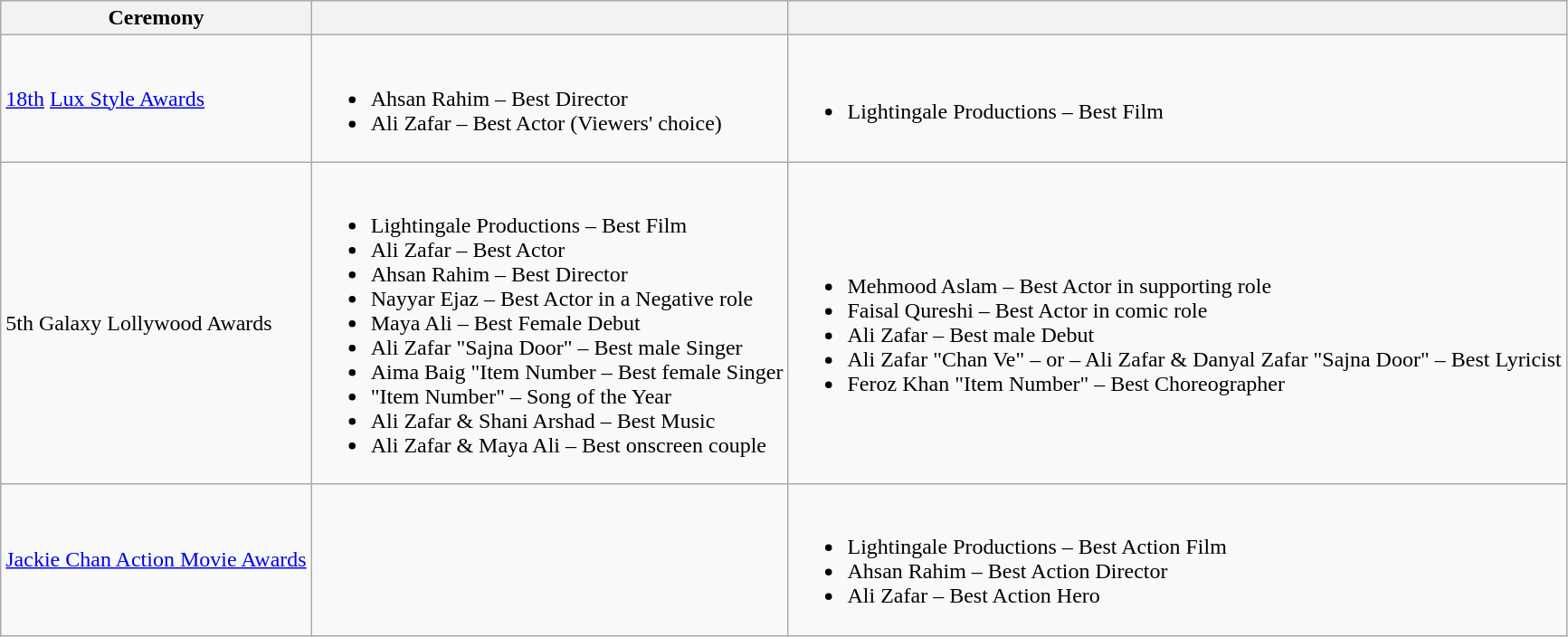<table class="wikitable">
<tr>
<th>Ceremony</th>
<th></th>
<th></th>
</tr>
<tr>
<td><a href='#'>18th</a> <a href='#'>Lux Style Awards</a><br></td>
<td><br><ul><li>Ahsan Rahim – Best Director</li><li>Ali Zafar – Best Actor (Viewers' choice)</li></ul></td>
<td><br><ul><li>Lightingale Productions – Best Film</li></ul></td>
</tr>
<tr>
<td>5th Galaxy Lollywood Awards<br></td>
<td><br><ul><li>Lightingale Productions – Best Film</li><li>Ali Zafar – Best Actor</li><li>Ahsan Rahim – Best Director</li><li>Nayyar Ejaz – Best Actor in a Negative role</li><li>Maya Ali – Best Female Debut</li><li>Ali Zafar "Sajna Door" – Best male Singer</li><li>Aima Baig "Item Number – Best female Singer</li><li>"Item Number" – Song of the Year</li><li>Ali Zafar & Shani Arshad – Best Music</li><li>Ali Zafar & Maya Ali – Best onscreen couple</li></ul></td>
<td><br><ul><li>Mehmood Aslam – Best Actor in supporting role</li><li>Faisal Qureshi – Best Actor in comic role</li><li>Ali Zafar – Best male Debut</li><li>Ali Zafar "Chan Ve" – or – Ali Zafar & Danyal Zafar "Sajna Door" – Best Lyricist</li><li>Feroz Khan "Item Number" – Best Choreographer</li></ul></td>
</tr>
<tr>
<td><a href='#'>Jackie Chan Action Movie Awards</a><br></td>
<td></td>
<td><br><ul><li>Lightingale Productions – Best Action Film</li><li>Ahsan Rahim – Best Action Director</li><li>Ali Zafar – Best Action Hero</li></ul></td>
</tr>
</table>
